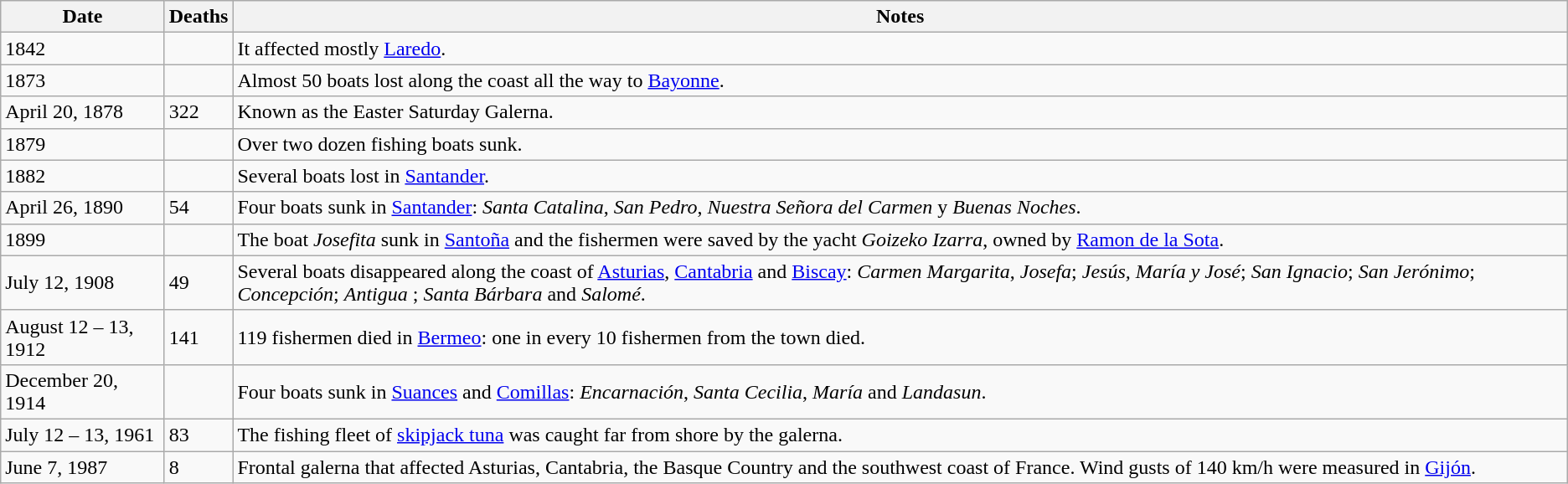<table class="wikitable">
<tr>
<th>Date</th>
<th>Deaths</th>
<th>Notes</th>
</tr>
<tr>
<td>1842</td>
<td></td>
<td>It affected mostly <a href='#'>Laredo</a>.</td>
</tr>
<tr>
<td>1873</td>
<td></td>
<td>Almost 50 boats lost along the coast all the way to <a href='#'>Bayonne</a>.</td>
</tr>
<tr>
<td>April 20, 1878</td>
<td>322</td>
<td>Known as the Easter Saturday Galerna.</td>
</tr>
<tr>
<td>1879</td>
<td></td>
<td>Over two dozen fishing boats sunk.</td>
</tr>
<tr>
<td>1882</td>
<td></td>
<td>Several boats lost in <a href='#'>Santander</a>.</td>
</tr>
<tr>
<td>April 26, 1890</td>
<td>54</td>
<td>Four boats sunk in <a href='#'>Santander</a>: <em>Santa Catalina</em>, <em>San Pedro</em>, <em>Nuestra Señora del Carmen</em> y <em>Buenas Noches</em>.</td>
</tr>
<tr>
<td>1899</td>
<td></td>
<td>The boat <em>Josefita</em> sunk in <a href='#'>Santoña</a> and the fishermen were saved by the yacht <em>Goizeko Izarra</em>, owned by <a href='#'>Ramon de la Sota</a>.</td>
</tr>
<tr>
<td>July 12, 1908</td>
<td>49</td>
<td>Several boats disappeared along the coast of <a href='#'>Asturias</a>, <a href='#'>Cantabria</a> and <a href='#'>Biscay</a>:  <em>Carmen Margarita</em>, <em>Josefa</em>; <em>Jesús, María y José</em>; <em>San Ignacio</em>; <em>San Jerónimo</em>; <em>Concepción</em>; <em>Antigua</em> ; <em>Santa Bárbara</em> and <em>Salomé</em>.</td>
</tr>
<tr>
<td>August 12 – 13, 1912</td>
<td>141</td>
<td>119 fishermen died in <a href='#'>Bermeo</a>: one in every 10 fishermen from the town died.</td>
</tr>
<tr>
<td>December 20, 1914</td>
<td></td>
<td>Four boats sunk in <a href='#'>Suances</a> and <a href='#'>Comillas</a>: <em>Encarnación</em>, <em>Santa Cecilia</em>, <em>María</em> and <em>Landasun</em>.</td>
</tr>
<tr>
<td>July 12 – 13, 1961</td>
<td>83</td>
<td>The fishing fleet of <a href='#'>skipjack tuna</a> was caught far from shore by the galerna.</td>
</tr>
<tr>
<td>June 7, 1987</td>
<td>8</td>
<td>Frontal galerna that affected Asturias, Cantabria, the Basque Country and the southwest coast of France. Wind gusts of 140 km/h were measured in <a href='#'>Gijón</a>.</td>
</tr>
</table>
